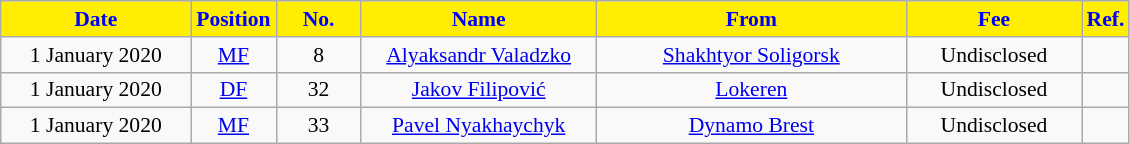<table class="wikitable" style="text-align:center; font-size:90%; ">
<tr>
<th style="background:#FFEE00; color:#0000FF; width:120px;">Date</th>
<th style="background:#FFEE00; color:#0000FF; width:50px;">Position</th>
<th style="background:#FFEE00; color:#0000FF; width:50px;">No.</th>
<th style="background:#FFEE00; color:#0000FF; width:150px;">Name</th>
<th style="background:#FFEE00; color:#0000FF; width:200px;">From</th>
<th style="background:#FFEE00; color:#0000FF; width:110px;">Fee</th>
<th style="background:#FFEE00; color:#0000FF; width:25px;">Ref.</th>
</tr>
<tr>
<td>1 January 2020</td>
<td><a href='#'>MF</a></td>
<td>8</td>
<td> <a href='#'>Alyaksandr Valadzko</a></td>
<td> <a href='#'>Shakhtyor Soligorsk</a></td>
<td>Undisclosed</td>
<td></td>
</tr>
<tr>
<td>1 January 2020</td>
<td><a href='#'>DF</a></td>
<td>32</td>
<td> <a href='#'>Jakov Filipović</a></td>
<td> <a href='#'>Lokeren</a></td>
<td>Undisclosed</td>
<td></td>
</tr>
<tr>
<td>1 January 2020</td>
<td><a href='#'>MF</a></td>
<td>33</td>
<td> <a href='#'>Pavel Nyakhaychyk</a></td>
<td> <a href='#'>Dynamo Brest</a></td>
<td>Undisclosed</td>
<td></td>
</tr>
</table>
